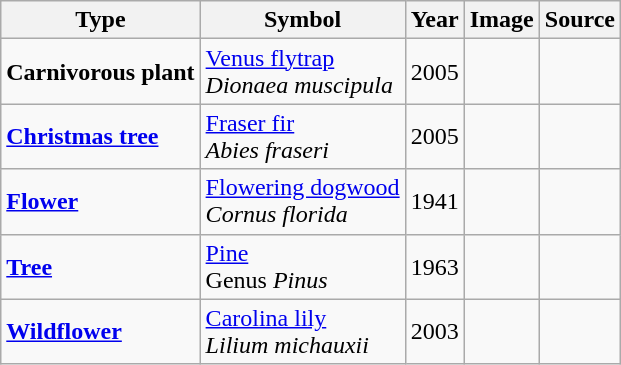<table class="wikitable">
<tr>
<th align="center">Type</th>
<th align="center">Symbol</th>
<th align="center">Year</th>
<th align="center">Image</th>
<th align="center">Source</th>
</tr>
<tr>
<td><strong>Carnivorous plant</strong></td>
<td><a href='#'>Venus flytrap</a><br><em>Dionaea muscipula</em></td>
<td align="center">2005</td>
<td align="center"></td>
<td align="center"></td>
</tr>
<tr>
<td><strong><a href='#'>Christmas tree</a></strong></td>
<td><a href='#'>Fraser fir</a><br><em>Abies fraseri</em></td>
<td align="center">2005</td>
<td align="center"></td>
<td align="center"></td>
</tr>
<tr>
<td><strong><a href='#'>Flower</a></strong></td>
<td><a href='#'>Flowering dogwood</a><br><em>Cornus florida</em></td>
<td align="center">1941</td>
<td align="center"></td>
<td align="center"></td>
</tr>
<tr>
<td><strong><a href='#'>Tree</a></strong></td>
<td><a href='#'>Pine</a><br>Genus <em>Pinus</em></td>
<td align="center">1963</td>
<td align="center"></td>
<td align="center"></td>
</tr>
<tr>
<td><strong><a href='#'>Wildflower</a></strong></td>
<td><a href='#'>Carolina lily</a><br><em>Lilium michauxii</em></td>
<td align="center">2003</td>
<td align="center"></td>
<td align="center"></td>
</tr>
</table>
